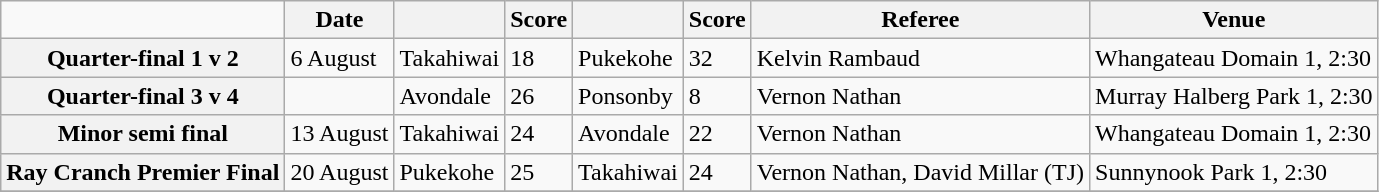<table class="wikitable mw-collapsible">
<tr>
<td></td>
<th scope="col">Date</th>
<th scope="col"></th>
<th scope="col">Score</th>
<th scope="col"></th>
<th scope="col">Score</th>
<th scope="col">Referee</th>
<th scope="col">Venue</th>
</tr>
<tr>
<th scope="row">Quarter-final 1 v 2</th>
<td>6 August</td>
<td>Takahiwai</td>
<td>18</td>
<td>Pukekohe</td>
<td>32</td>
<td>Kelvin Rambaud</td>
<td>Whangateau Domain 1, 2:30</td>
</tr>
<tr>
<th scope="row">Quarter-final 3 v 4</th>
<td></td>
<td>Avondale</td>
<td>26</td>
<td>Ponsonby</td>
<td>8</td>
<td>Vernon Nathan</td>
<td>Murray Halberg Park 1, 2:30</td>
</tr>
<tr>
<th scope="row">Minor semi final</th>
<td>13 August</td>
<td>Takahiwai</td>
<td>24</td>
<td>Avondale</td>
<td>22</td>
<td>Vernon Nathan</td>
<td>Whangateau Domain 1, 2:30</td>
</tr>
<tr>
<th scope="row">Ray Cranch Premier Final</th>
<td>20 August</td>
<td>Pukekohe</td>
<td>25</td>
<td>Takahiwai</td>
<td>24</td>
<td>Vernon Nathan, David Millar (TJ)</td>
<td>Sunnynook Park 1, 2:30 </td>
</tr>
<tr>
</tr>
</table>
